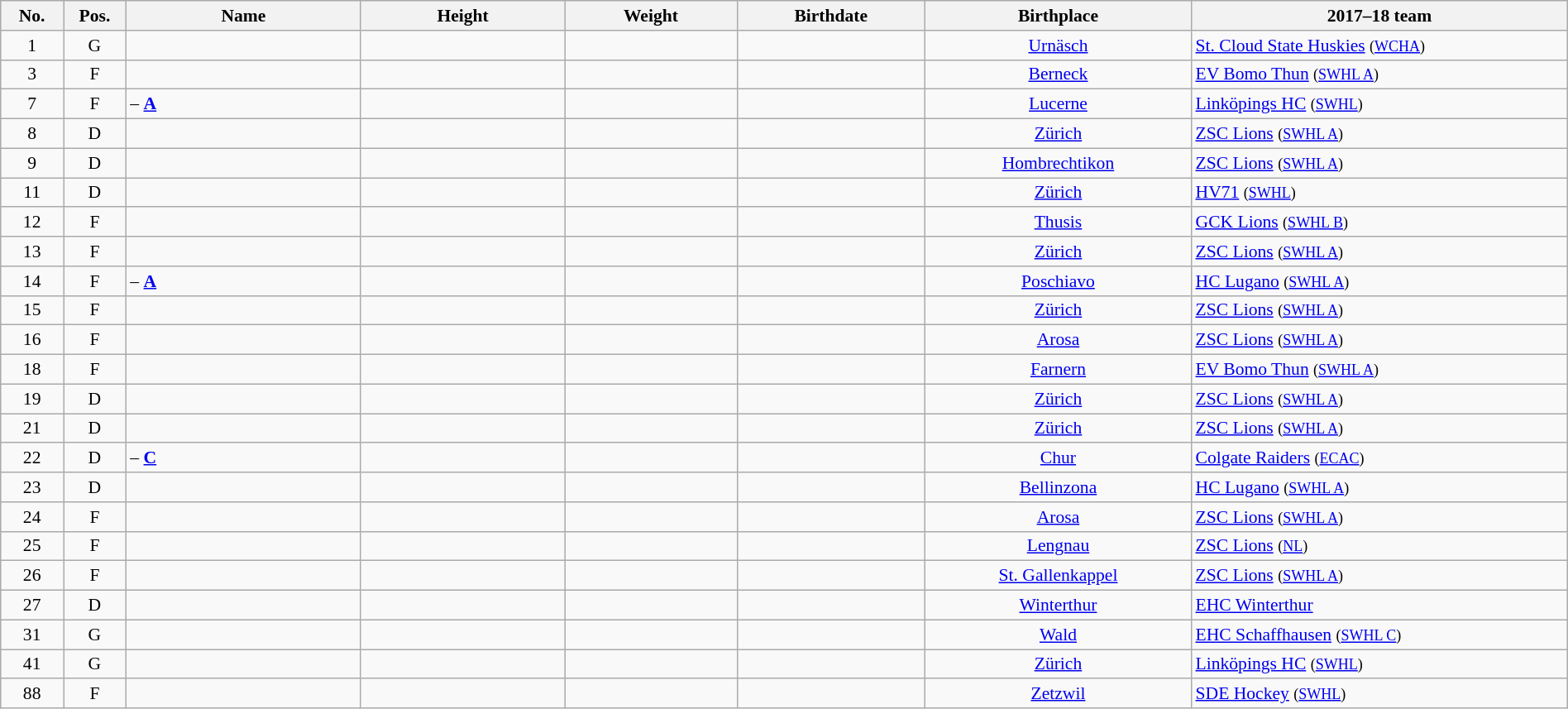<table width="100%" class="wikitable sortable" style="font-size: 90%; text-align: center;">
<tr>
<th style="width:  4%;">No.</th>
<th style="width:  4%;">Pos.</th>
<th style="width: 15%;">Name</th>
<th style="width: 13%;">Height</th>
<th style="width: 11%;">Weight</th>
<th style="width: 12%;">Birthdate</th>
<th style="width: 17%;">Birthplace</th>
<th style="width: 24%;">2017–18 team</th>
</tr>
<tr>
<td>1</td>
<td>G</td>
<td style="text-align:left;"></td>
<td></td>
<td></td>
<td style="text-align:right;"></td>
<td><a href='#'>Urnäsch</a></td>
<td style="text-align:left;"> <a href='#'>St. Cloud State Huskies</a> <small>(<a href='#'>WCHA</a>)</small></td>
</tr>
<tr>
<td>3</td>
<td>F</td>
<td style="text-align:left;"></td>
<td></td>
<td></td>
<td style="text-align:right;"></td>
<td><a href='#'>Berneck</a></td>
<td style="text-align:left;"> <a href='#'>EV Bomo Thun</a> <small>(<a href='#'>SWHL A</a>)</small></td>
</tr>
<tr>
<td>7</td>
<td>F</td>
<td style="text-align:left;"> – <strong><a href='#'>A</a></strong></td>
<td></td>
<td></td>
<td style="text-align:right;"></td>
<td><a href='#'>Lucerne</a></td>
<td style="text-align:left;"> <a href='#'>Linköpings HC</a> <small>(<a href='#'>SWHL</a>)</small></td>
</tr>
<tr>
<td>8</td>
<td>D</td>
<td style="text-align:left;"></td>
<td></td>
<td></td>
<td style="text-align:right;"></td>
<td><a href='#'>Zürich</a></td>
<td style="text-align:left;"> <a href='#'>ZSC Lions</a> <small>(<a href='#'>SWHL A</a>)</small></td>
</tr>
<tr>
<td>9</td>
<td>D</td>
<td style="text-align:left;"></td>
<td></td>
<td></td>
<td style="text-align:right;"></td>
<td><a href='#'>Hombrechtikon</a></td>
<td style="text-align:left;"> <a href='#'>ZSC Lions</a> <small>(<a href='#'>SWHL A</a>)</small></td>
</tr>
<tr>
<td>11</td>
<td>D</td>
<td style="text-align:left;"></td>
<td></td>
<td></td>
<td style="text-align:right;"></td>
<td><a href='#'>Zürich</a></td>
<td style="text-align:left;"> <a href='#'>HV71</a> <small>(<a href='#'>SWHL</a>)</small></td>
</tr>
<tr>
<td>12</td>
<td>F</td>
<td style="text-align:left;"></td>
<td></td>
<td></td>
<td style="text-align:right;"></td>
<td><a href='#'>Thusis</a></td>
<td style="text-align:left;"> <a href='#'>GCK Lions</a> <small>(<a href='#'>SWHL B</a>)</small></td>
</tr>
<tr>
<td>13</td>
<td>F</td>
<td style="text-align:left;"></td>
<td></td>
<td></td>
<td style="text-align:right;"></td>
<td><a href='#'>Zürich</a></td>
<td style="text-align:left;"> <a href='#'>ZSC Lions</a> <small>(<a href='#'>SWHL A</a>)</small></td>
</tr>
<tr>
<td>14</td>
<td>F</td>
<td style="text-align:left;"> – <strong><a href='#'>A</a></strong></td>
<td></td>
<td></td>
<td style="text-align:right;"></td>
<td><a href='#'>Poschiavo</a></td>
<td style="text-align:left;"> <a href='#'>HC Lugano</a> <small>(<a href='#'>SWHL A</a>)</small></td>
</tr>
<tr>
<td>15</td>
<td>F</td>
<td style="text-align:left;"></td>
<td></td>
<td></td>
<td style="text-align:right;"></td>
<td><a href='#'>Zürich</a></td>
<td style="text-align:left;"> <a href='#'>ZSC Lions</a> <small>(<a href='#'>SWHL A</a>)</small></td>
</tr>
<tr>
<td>16</td>
<td>F</td>
<td style="text-align:left;"></td>
<td></td>
<td></td>
<td style="text-align:right;"></td>
<td><a href='#'>Arosa</a></td>
<td style="text-align:left;"> <a href='#'>ZSC Lions</a> <small>(<a href='#'>SWHL A</a>)</small></td>
</tr>
<tr>
<td>18</td>
<td>F</td>
<td style="text-align:left;"></td>
<td></td>
<td></td>
<td style="text-align:right;"></td>
<td><a href='#'>Farnern</a></td>
<td style="text-align:left;"> <a href='#'>EV Bomo Thun</a> <small>(<a href='#'>SWHL A</a>)</small></td>
</tr>
<tr>
<td>19</td>
<td>D</td>
<td style="text-align:left;"></td>
<td></td>
<td></td>
<td style="text-align:right;"></td>
<td><a href='#'>Zürich</a></td>
<td style="text-align:left;"> <a href='#'>ZSC Lions</a> <small>(<a href='#'>SWHL A</a>)</small></td>
</tr>
<tr>
<td>21</td>
<td>D</td>
<td style="text-align:left;"></td>
<td></td>
<td></td>
<td style="text-align:right;"></td>
<td><a href='#'>Zürich</a></td>
<td style="text-align:left;"> <a href='#'>ZSC Lions</a> <small>(<a href='#'>SWHL A</a>)</small></td>
</tr>
<tr>
<td>22</td>
<td>D</td>
<td style="text-align:left;"> – <strong><a href='#'>C</a></strong></td>
<td></td>
<td></td>
<td style="text-align:right;"></td>
<td><a href='#'>Chur</a></td>
<td style="text-align:left;"> <a href='#'>Colgate Raiders</a> <small>(<a href='#'>ECAC</a>)</small></td>
</tr>
<tr>
<td>23</td>
<td>D</td>
<td style="text-align:left;"></td>
<td></td>
<td></td>
<td style="text-align:right;"></td>
<td><a href='#'>Bellinzona</a></td>
<td style="text-align:left;"> <a href='#'>HC Lugano</a> <small>(<a href='#'>SWHL A</a>)</small></td>
</tr>
<tr>
<td>24</td>
<td>F</td>
<td style="text-align:left;"></td>
<td></td>
<td></td>
<td style="text-align:right;"></td>
<td><a href='#'>Arosa</a></td>
<td style="text-align:left;"> <a href='#'>ZSC Lions</a> <small>(<a href='#'>SWHL A</a>)</small></td>
</tr>
<tr>
<td>25</td>
<td>F</td>
<td style="text-align:left;"></td>
<td></td>
<td></td>
<td style="text-align:right;"></td>
<td><a href='#'>Lengnau</a></td>
<td style="text-align:left;"> <a href='#'>ZSC Lions</a> <small>(<a href='#'>NL</a>)</small></td>
</tr>
<tr>
<td>26</td>
<td>F</td>
<td style="text-align:left;"></td>
<td></td>
<td></td>
<td style="text-align:right;"></td>
<td><a href='#'>St. Gallenkappel</a></td>
<td style="text-align:left;"> <a href='#'>ZSC Lions</a> <small>(<a href='#'>SWHL A</a>)</small></td>
</tr>
<tr>
<td>27</td>
<td>D</td>
<td style="text-align:left;"></td>
<td></td>
<td></td>
<td style="text-align:right;"></td>
<td><a href='#'>Winterthur</a></td>
<td style="text-align:left;"> <a href='#'>EHC Winterthur</a></td>
</tr>
<tr>
<td>31</td>
<td>G</td>
<td style="text-align:left;"></td>
<td></td>
<td></td>
<td style="text-align:right;"></td>
<td><a href='#'>Wald</a></td>
<td style="text-align:left;"> <a href='#'>EHC Schaffhausen</a> <small>(<a href='#'>SWHL C</a>)</small></td>
</tr>
<tr>
<td>41</td>
<td>G</td>
<td style="text-align:left;"></td>
<td></td>
<td></td>
<td style="text-align:right;"></td>
<td><a href='#'>Zürich</a></td>
<td style="text-align:left;"> <a href='#'>Linköpings HC</a> <small>(<a href='#'>SWHL</a>)</small></td>
</tr>
<tr>
<td>88</td>
<td>F</td>
<td style="text-align:left;"></td>
<td></td>
<td></td>
<td style="text-align:right;"></td>
<td><a href='#'>Zetzwil</a></td>
<td style="text-align:left;"> <a href='#'>SDE Hockey</a> <small>(<a href='#'>SWHL</a>)</small></td>
</tr>
</table>
